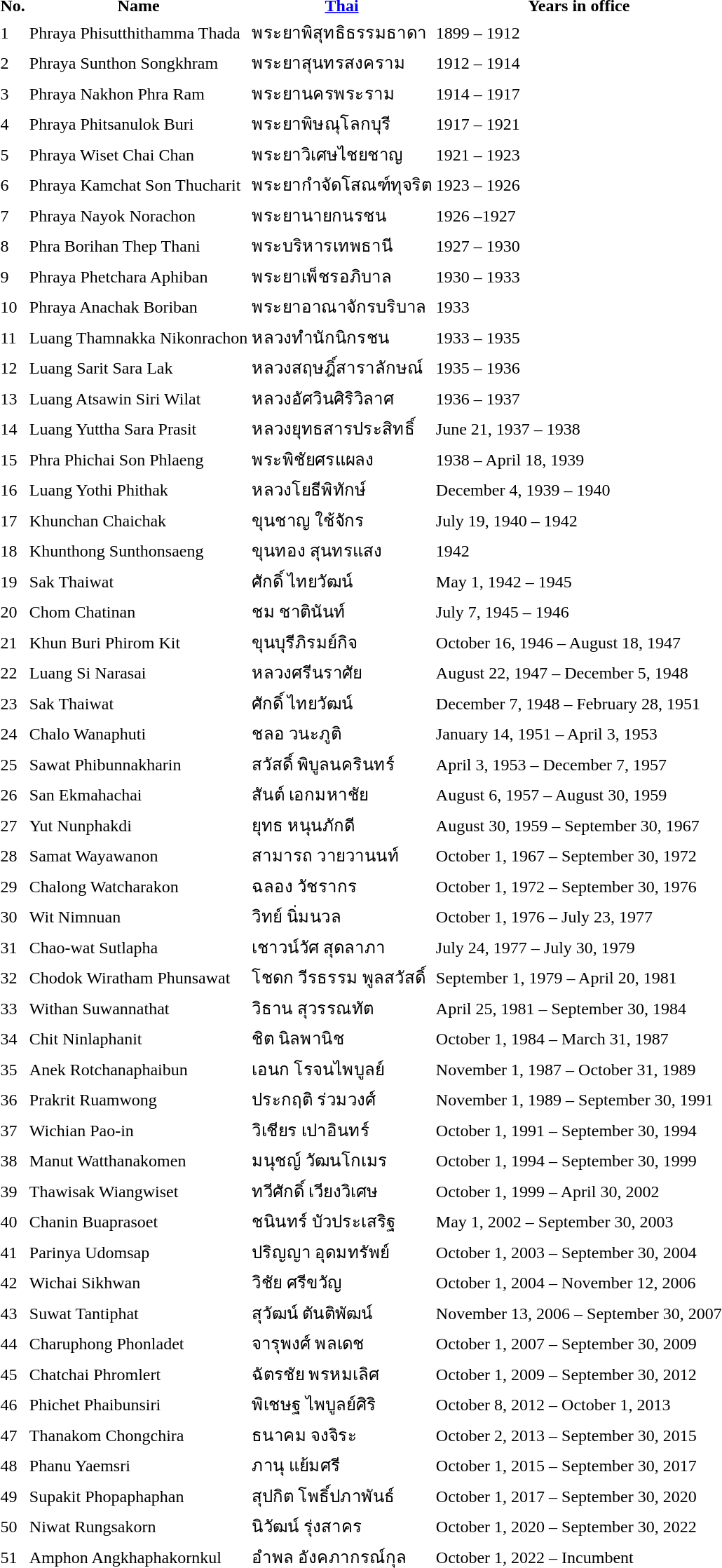<table>
<tr>
<th>No.</th>
<th>Name</th>
<th><a href='#'>Thai</a></th>
<th>Years in office</th>
</tr>
<tr>
<td>1</td>
<td>Phraya Phisutthithamma Thada</td>
<td>พระยาพิสุทธิธรรมธาดา</td>
<td>1899 – 1912</td>
</tr>
<tr>
<td>2</td>
<td>Phraya Sunthon Songkhram</td>
<td>พระยาสุนทรสงคราม</td>
<td>1912 – 1914</td>
</tr>
<tr>
<td>3</td>
<td>Phraya Nakhon Phra Ram</td>
<td>พระยานครพระราม</td>
<td>1914 – 1917</td>
</tr>
<tr>
<td>4</td>
<td>Phraya Phitsanulok Buri</td>
<td>พระยาพิษณุโลกบุรี</td>
<td>1917 – 1921</td>
</tr>
<tr>
<td>5</td>
<td>Phraya Wiset Chai Chan</td>
<td>พระยาวิเศษไชยชาญ</td>
<td>1921 – 1923</td>
</tr>
<tr>
<td>6</td>
<td>Phraya Kamchat Son Thucharit</td>
<td>พระยากำจัดโสณฑ์ทุจริต</td>
<td>1923 – 1926</td>
</tr>
<tr>
<td>7</td>
<td>Phraya Nayok Norachon</td>
<td>พระยานายกนรชน</td>
<td>1926 –1927</td>
</tr>
<tr>
<td>8</td>
<td>Phra Borihan Thep Thani</td>
<td>พระบริหารเทพธานี</td>
<td>1927 – 1930</td>
</tr>
<tr>
<td>9</td>
<td>Phraya Phetchara Aphiban</td>
<td>พระยาเพ็ชรอภิบาล</td>
<td>1930 – 1933</td>
</tr>
<tr>
<td>10</td>
<td>Phraya Anachak Boriban</td>
<td>พระยาอาณาจักรบริบาล</td>
<td>1933</td>
</tr>
<tr>
<td>11</td>
<td>Luang Thamnakka Nikonrachon</td>
<td>หลวงทำนักนิกรชน</td>
<td>1933 – 1935</td>
</tr>
<tr>
<td>12</td>
<td>Luang Sarit Sara Lak</td>
<td>หลวงสฤษฎิ์สาราลักษณ์</td>
<td>1935 – 1936</td>
</tr>
<tr>
<td>13</td>
<td>Luang Atsawin Siri Wilat</td>
<td>หลวงอัศวินศิริวิลาศ</td>
<td>1936 – 1937</td>
</tr>
<tr>
<td>14</td>
<td>Luang Yuttha Sara Prasit</td>
<td>หลวงยุทธสารประสิทธิ์</td>
<td>June 21, 1937 – 1938</td>
</tr>
<tr>
<td>15</td>
<td>Phra Phichai Son Phlaeng</td>
<td>พระพิชัยศรแผลง</td>
<td>1938 – April 18, 1939</td>
</tr>
<tr>
<td>16</td>
<td>Luang Yothi Phithak</td>
<td>หลวงโยธีพิทักษ์</td>
<td>December 4, 1939 – 1940</td>
</tr>
<tr>
<td>17</td>
<td>Khunchan Chaichak</td>
<td>ขุนชาญ ใช้จักร</td>
<td>July 19, 1940 – 1942</td>
</tr>
<tr>
<td>18</td>
<td>Khunthong Sunthonsaeng</td>
<td>ขุนทอง สุนทรแสง</td>
<td>1942</td>
</tr>
<tr>
<td>19</td>
<td>Sak Thaiwat</td>
<td>ศักดิ์ ไทยวัฒน์</td>
<td>May 1, 1942 – 1945</td>
</tr>
<tr>
<td>20</td>
<td>Chom Chatinan</td>
<td>ชม ชาตินันท์</td>
<td>July 7, 1945 – 1946</td>
</tr>
<tr>
<td>21</td>
<td>Khun Buri Phirom Kit</td>
<td>ขุนบุรีภิรมย์กิจ</td>
<td>October 16, 1946 – August 18, 1947</td>
</tr>
<tr>
<td>22</td>
<td>Luang Si Narasai</td>
<td>หลวงศรีนราศัย</td>
<td>August 22, 1947 – December 5, 1948</td>
</tr>
<tr>
<td>23</td>
<td>Sak Thaiwat</td>
<td>ศักดิ์ ไทยวัฒน์</td>
<td>December 7, 1948 – February 28, 1951</td>
</tr>
<tr>
<td>24</td>
<td>Chalo Wanaphuti</td>
<td>ชลอ วนะภูติ</td>
<td>January 14, 1951 – April 3, 1953</td>
</tr>
<tr>
<td>25</td>
<td>Sawat Phibunnakharin</td>
<td>สวัสดิ์ พิบูลนครินทร์</td>
<td>April 3, 1953 – December 7, 1957</td>
</tr>
<tr>
<td>26</td>
<td>San Ekmahachai</td>
<td>สันต์ เอกมหาชัย</td>
<td>August 6, 1957 – August 30, 1959</td>
</tr>
<tr>
<td>27</td>
<td>Yut Nunphakdi</td>
<td>ยุทธ หนุนภักดี</td>
<td>August 30, 1959 – September 30, 1967</td>
</tr>
<tr>
<td>28</td>
<td>Samat Wayawanon</td>
<td>สามารถ วายวานนท์</td>
<td>October 1, 1967 – September 30, 1972</td>
</tr>
<tr>
<td>29</td>
<td>Chalong Watcharakon</td>
<td>ฉลอง วัชรากร</td>
<td>October 1, 1972 – September 30, 1976</td>
</tr>
<tr>
<td>30</td>
<td>Wit Nimnuan</td>
<td>วิทย์ นิ่มนวล</td>
<td>October 1, 1976 – July 23, 1977</td>
</tr>
<tr>
<td>31</td>
<td>Chao-wat Sutlapha</td>
<td>เชาวน์วัศ สุดลาภา</td>
<td>July 24, 1977 – July 30, 1979</td>
</tr>
<tr>
<td>32</td>
<td>Chodok Wiratham Phunsawat</td>
<td>โชดก วีรธรรม พูลสวัสดิ์</td>
<td>September 1, 1979 – April 20, 1981</td>
</tr>
<tr>
<td>33</td>
<td>Withan Suwannathat</td>
<td>วิธาน สุวรรณทัต</td>
<td>April 25, 1981 – September 30, 1984</td>
</tr>
<tr>
<td>34</td>
<td>Chit Ninlaphanit</td>
<td>ชิต นิลพานิช</td>
<td>October 1, 1984 – March 31, 1987</td>
</tr>
<tr>
<td>35</td>
<td>Anek Rotchanaphaibun</td>
<td>เอนก โรจนไพบูลย์</td>
<td>November 1, 1987 – October 31, 1989</td>
</tr>
<tr>
<td>36</td>
<td>Prakrit Ruamwong</td>
<td>ประกฤติ ร่วมวงศ์</td>
<td>November 1, 1989 – September 30, 1991</td>
</tr>
<tr>
<td>37</td>
<td>Wichian Pao-in</td>
<td>วิเชียร เปาอินทร์</td>
<td>October 1, 1991 – September 30, 1994</td>
</tr>
<tr>
<td>38</td>
<td>Manut Watthanakomen</td>
<td>มนุชญ์ วัฒนโกเมร</td>
<td>October 1, 1994 – September 30, 1999</td>
</tr>
<tr>
<td>39</td>
<td>Thawisak Wiangwiset</td>
<td>ทวีศักดิ์ เวียงวิเศษ</td>
<td>October 1, 1999 – April 30, 2002</td>
</tr>
<tr>
<td>40</td>
<td>Chanin Buaprasoet</td>
<td>ชนินทร์ บัวประเสริฐ</td>
<td>May 1, 2002 – September 30, 2003</td>
</tr>
<tr>
<td>41</td>
<td>Parinya Udomsap</td>
<td>ปริญญา อุดมทรัพย์</td>
<td>October 1, 2003 – September 30, 2004</td>
</tr>
<tr>
<td>42</td>
<td>Wichai Sikhwan</td>
<td>วิชัย ศรีขวัญ</td>
<td>October 1, 2004 – November 12, 2006</td>
</tr>
<tr>
<td>43</td>
<td>Suwat Tantiphat</td>
<td>สุวัฒน์  ตันติพัฒน์</td>
<td>November 13, 2006 – September 30, 2007</td>
</tr>
<tr>
<td>44</td>
<td>Charuphong Phonladet</td>
<td>จารุพงศ์  พลเดช</td>
<td>October 1, 2007 – September 30, 2009</td>
</tr>
<tr>
<td>45</td>
<td>Chatchai Phromlert</td>
<td>ฉัตรชัย พรหมเลิศ</td>
<td>October 1, 2009 – September 30, 2012</td>
</tr>
<tr>
<td>46</td>
<td>Phichet Phaibunsiri</td>
<td>พิเชษฐ ไพบูลย์ศิริ</td>
<td>October 8, 2012 – October 1, 2013</td>
</tr>
<tr>
<td>47</td>
<td>Thanakom Chongchira</td>
<td>ธนาคม จงจิระ</td>
<td>October 2, 2013 – September 30, 2015</td>
</tr>
<tr>
<td>48</td>
<td>Phanu Yaemsri</td>
<td>ภานุ แย้มศรี</td>
<td>October 1, 2015 – September 30, 2017</td>
</tr>
<tr>
<td>49</td>
<td>Supakit Phopaphaphan</td>
<td>สุปกิต โพธิ์ปภาพันธ์</td>
<td>October 1, 2017 – September 30, 2020</td>
</tr>
<tr>
<td>50</td>
<td>Niwat Rungsakorn</td>
<td>นิวัฒน์ รุ่งสาคร</td>
<td>October 1, 2020 – September 30, 2022</td>
</tr>
<tr>
<td>51</td>
<td>Amphon Angkhaphakornkul</td>
<td>อำพล อังคภากรณ์กุล</td>
<td>October 1, 2022 – Incumbent</td>
</tr>
</table>
